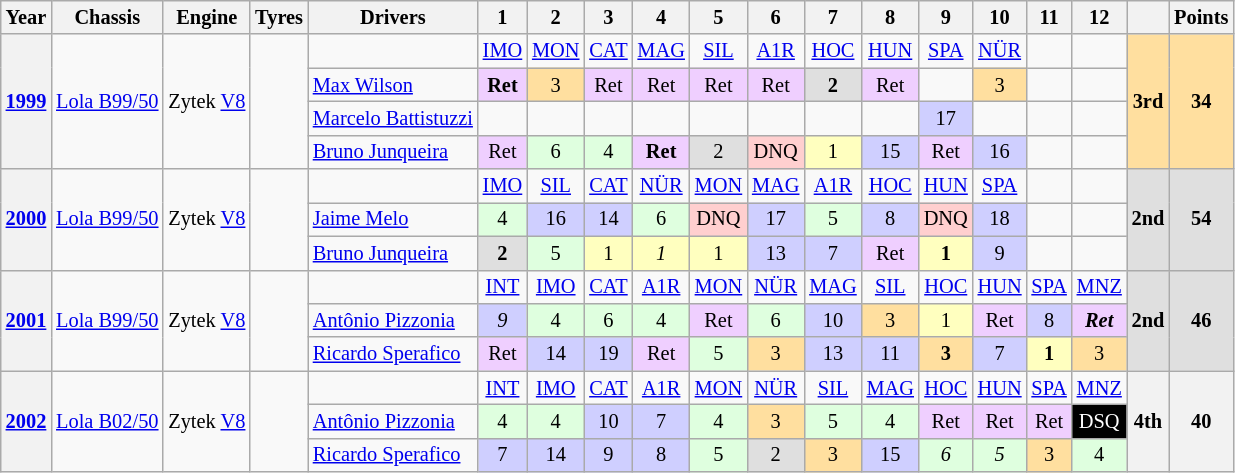<table class="wikitable" style="text-align:center; font-size:85%">
<tr>
<th>Year</th>
<th>Chassis</th>
<th>Engine</th>
<th>Tyres</th>
<th>Drivers</th>
<th>1</th>
<th>2</th>
<th>3</th>
<th>4</th>
<th>5</th>
<th>6</th>
<th>7</th>
<th>8</th>
<th>9</th>
<th>10</th>
<th>11</th>
<th>12</th>
<th></th>
<th>Points</th>
</tr>
<tr>
<th rowspan="4"><a href='#'>1999</a></th>
<td rowspan="4"><a href='#'>Lola B99/50</a></td>
<td rowspan="4">Zytek <a href='#'>V8</a></td>
<td rowspan="4"></td>
<td></td>
<td><a href='#'>IMO</a></td>
<td><a href='#'>MON</a></td>
<td><a href='#'>CAT</a></td>
<td><a href='#'>MAG</a></td>
<td><a href='#'>SIL</a></td>
<td><a href='#'>A1R</a></td>
<td><a href='#'>HOC</a></td>
<td><a href='#'>HUN</a></td>
<td><a href='#'>SPA</a></td>
<td><a href='#'>NÜR</a></td>
<td></td>
<td></td>
<td rowspan="4" style="background:#FFDF9F;"><strong>3rd</strong></td>
<td rowspan="4" style="background:#FFDF9F;"><strong>34</strong></td>
</tr>
<tr>
<td align="left"> <a href='#'>Max Wilson</a></td>
<td style="background:#EFCFFF;"><strong>Ret</strong></td>
<td style="background:#FFDF9F;">3</td>
<td style="background:#EFCFFF;">Ret</td>
<td style="background:#EFCFFF;">Ret</td>
<td style="background:#EFCFFF;">Ret</td>
<td style="background:#EFCFFF;">Ret</td>
<td style="background:#DFDFDF;"><strong>2</strong></td>
<td style="background:#EFCFFF;">Ret</td>
<td></td>
<td style="background:#FFDF9F;">3</td>
<td></td>
<td></td>
</tr>
<tr>
<td align="left"> <a href='#'>Marcelo Battistuzzi</a></td>
<td></td>
<td></td>
<td></td>
<td></td>
<td></td>
<td></td>
<td></td>
<td></td>
<td style="background:#CFCFFF;">17</td>
<td></td>
<td></td>
<td></td>
</tr>
<tr>
<td align="left"> <a href='#'>Bruno Junqueira</a></td>
<td style="background:#EFCFFF;">Ret</td>
<td style="background:#DFFFDF;">6</td>
<td style="background:#DFFFDF;">4</td>
<td style="background:#EFCFFF;"><strong>Ret</strong></td>
<td style="background:#DFDFDF;">2</td>
<td style="background:#FFCFCF;">DNQ</td>
<td style="background:#FFFFBF;">1</td>
<td style="background:#CFCFFF;">15</td>
<td style="background:#EFCFFF;">Ret</td>
<td style="background:#CFCFFF;">16</td>
<td></td>
<td></td>
</tr>
<tr>
<th rowspan="3"><a href='#'>2000</a></th>
<td rowspan="3"><a href='#'>Lola B99/50</a></td>
<td rowspan="3">Zytek <a href='#'>V8</a></td>
<td rowspan="3"></td>
<td></td>
<td><a href='#'>IMO</a></td>
<td><a href='#'>SIL</a></td>
<td><a href='#'>CAT</a></td>
<td><a href='#'>NÜR</a></td>
<td><a href='#'>MON</a></td>
<td><a href='#'>MAG</a></td>
<td><a href='#'>A1R</a></td>
<td><a href='#'>HOC</a></td>
<td><a href='#'>HUN</a></td>
<td><a href='#'>SPA</a></td>
<td></td>
<td></td>
<td rowspan="3" style="background:#DFDFDF;"><strong>2nd</strong></td>
<td rowspan="3" style="background:#DFDFDF;"><strong>54</strong></td>
</tr>
<tr>
<td align="left"> <a href='#'>Jaime Melo</a></td>
<td style="background:#DFFFDF;">4</td>
<td style="background:#CFCFFF;">16</td>
<td style="background:#CFCFFF;">14</td>
<td style="background:#DFFFDF;">6</td>
<td style="background:#FFCFCF;">DNQ</td>
<td style="background:#CFCFFF;">17</td>
<td style="background:#DFFFDF;">5</td>
<td style="background:#CFCFFF;">8</td>
<td style="background:#FFCFCF;">DNQ</td>
<td style="background:#CFCFFF;">18</td>
<td></td>
<td></td>
</tr>
<tr>
<td align="left"> <a href='#'>Bruno Junqueira</a></td>
<td style="background:#DFDFDF;"><strong>2</strong></td>
<td style="background:#DFFFDF;">5</td>
<td style="background:#FFFFBF;">1</td>
<td style="background:#FFFFBF;"><em>1</em></td>
<td style="background:#FFFFBF;">1</td>
<td style="background:#CFCFFF;">13</td>
<td style="background:#CFCFFF;">7</td>
<td style="background:#EFCFFF;">Ret</td>
<td style="background:#FFFFBF;"><strong>1</strong></td>
<td style="background:#CFCFFF;">9</td>
<td></td>
<td></td>
</tr>
<tr>
<th rowspan="3"><a href='#'>2001</a></th>
<td rowspan="3"><a href='#'>Lola B99/50</a></td>
<td rowspan="3">Zytek <a href='#'>V8</a></td>
<td rowspan="3"></td>
<td></td>
<td><a href='#'>INT</a></td>
<td><a href='#'>IMO</a></td>
<td><a href='#'>CAT</a></td>
<td><a href='#'>A1R</a></td>
<td><a href='#'>MON</a></td>
<td><a href='#'>NÜR</a></td>
<td><a href='#'>MAG</a></td>
<td><a href='#'>SIL</a></td>
<td><a href='#'>HOC</a></td>
<td><a href='#'>HUN</a></td>
<td><a href='#'>SPA</a></td>
<td><a href='#'>MNZ</a></td>
<td rowspan="3" style="background:#DFDFDF;"><strong>2nd</strong></td>
<td rowspan="3" style="background:#DFDFDF;"><strong>46</strong></td>
</tr>
<tr>
<td align="left"> <a href='#'>Antônio Pizzonia</a></td>
<td style="background:#CFCFFF;"><em>9</em></td>
<td style="background:#DFFFDF;">4</td>
<td style="background:#DFFFDF;">6</td>
<td style="background:#DFFFDF;">4</td>
<td style="background:#EFCFFF;">Ret</td>
<td style="background:#DFFFDF;">6</td>
<td style="background:#CFCFFF;">10</td>
<td style="background:#FFDF9F;">3</td>
<td style="background:#FFFFBF;">1</td>
<td style="background:#EFCFFF;">Ret</td>
<td style="background:#CFCFFF;">8</td>
<td style="background:#EFCFFF;"><strong><em>Ret</em></strong></td>
</tr>
<tr>
<td align="left"> <a href='#'>Ricardo Sperafico</a></td>
<td style="background:#EFCFFF;">Ret</td>
<td style="background:#CFCFFF;">14</td>
<td style="background:#CFCFFF;">19</td>
<td style="background:#EFCFFF;">Ret</td>
<td style="background:#DFFFDF;">5</td>
<td style="background:#FFDF9F;">3</td>
<td style="background:#CFCFFF;">13</td>
<td style="background:#CFCFFF;">11</td>
<td style="background:#FFDF9F;"><strong>3</strong></td>
<td style="background:#CFCFFF;">7</td>
<td style="background:#FFFFBF;"><strong>1</strong></td>
<td style="background:#FFDF9F;">3</td>
</tr>
<tr>
<th rowspan="3"><a href='#'>2002</a></th>
<td rowspan="3"><a href='#'>Lola B02/50</a></td>
<td rowspan="3">Zytek <a href='#'>V8</a></td>
<td rowspan="3"></td>
<td></td>
<td><a href='#'>INT</a></td>
<td><a href='#'>IMO</a></td>
<td><a href='#'>CAT</a></td>
<td><a href='#'>A1R</a></td>
<td><a href='#'>MON</a></td>
<td><a href='#'>NÜR</a></td>
<td><a href='#'>SIL</a></td>
<td><a href='#'>MAG</a></td>
<td><a href='#'>HOC</a></td>
<td><a href='#'>HUN</a></td>
<td><a href='#'>SPA</a></td>
<td><a href='#'>MNZ</a></td>
<th rowspan="3"><strong>4th</strong></th>
<th rowspan="3"><strong>40</strong></th>
</tr>
<tr>
<td align="left"> <a href='#'>Antônio Pizzonia</a></td>
<td style="background:#DFFFDF;">4</td>
<td style="background:#DFFFDF;">4</td>
<td style="background:#CFCFFF;">10</td>
<td style="background:#CFCFFF;">7</td>
<td style="background:#DFFFDF;">4</td>
<td style="background:#FFDF9F;">3</td>
<td style="background:#DFFFDF;">5</td>
<td style="background:#DFFFDF;">4</td>
<td style="background:#EFCFFF;">Ret</td>
<td style="background:#EFCFFF;">Ret</td>
<td style="background:#EFCFFF;">Ret</td>
<td style="background:#000000; color:#ffffff">DSQ</td>
</tr>
<tr>
<td align="left"> <a href='#'>Ricardo Sperafico</a></td>
<td style="background:#CFCFFF;">7</td>
<td style="background:#CFCFFF;">14</td>
<td style="background:#CFCFFF;">9</td>
<td style="background:#CFCFFF;">8</td>
<td style="background:#DFFFDF;">5</td>
<td style="background:#DFDFDF;">2</td>
<td style="background:#FFDF9F;">3</td>
<td style="background:#CFCFFF;">15</td>
<td style="background:#DFFFDF;"><em>6</em></td>
<td style="background:#DFFFDF;"><em>5</em></td>
<td style="background:#FFDF9F;">3</td>
<td style="background:#DFFFDF;">4</td>
</tr>
</table>
